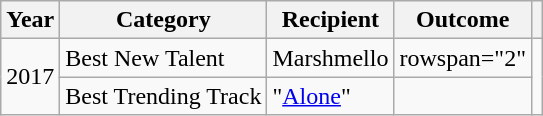<table class="wikitable sortable">
<tr>
<th>Year</th>
<th>Category</th>
<th>Recipient</th>
<th>Outcome</th>
<th></th>
</tr>
<tr>
<td rowspan="2">2017</td>
<td>Best New Talent</td>
<td>Marshmello</td>
<td>rowspan="2" </td>
<td rowspan="2"></td>
</tr>
<tr>
<td>Best Trending Track</td>
<td>"<a href='#'>Alone</a>"</td>
</tr>
</table>
